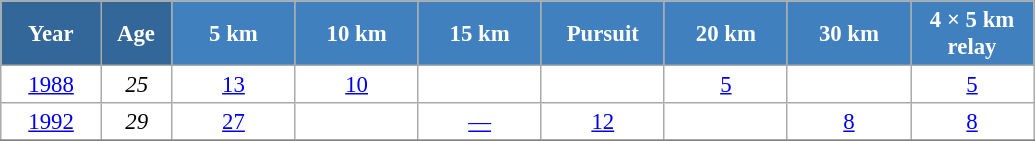<table class="wikitable" style="font-size:95%; text-align:center; border:grey solid 1px; border-collapse:collapse; background:#ffffff;">
<tr>
<th style="background-color:#369; color:white; width:60px;"> Year </th>
<th style="background-color:#369; color:white; width:40px;"> Age </th>
<th style="background-color:#4180be; color:white; width:75px;"> 5 km </th>
<th style="background-color:#4180be; color:white; width:75px;"> 10 km </th>
<th style="background-color:#4180be; color:white; width:75px;"> 15 km </th>
<th style="background-color:#4180be; color:white; width:75px;"> Pursuit </th>
<th style="background-color:#4180be; color:white; width:75px;"> 20 km </th>
<th style="background-color:#4180be; color:white; width:75px;"> 30 km </th>
<th style="background-color:#4180be; color:white; width:75px;"> 4 × 5 km <br> relay </th>
</tr>
<tr>
<td><a href='#'>1988</a></td>
<td><em>25</em></td>
<td><a href='#'>13</a></td>
<td><a href='#'>10</a></td>
<td></td>
<td></td>
<td><a href='#'>5</a></td>
<td></td>
<td><a href='#'>5</a></td>
</tr>
<tr>
<td><a href='#'>1992</a></td>
<td><em>29</em></td>
<td><a href='#'>27</a></td>
<td></td>
<td><a href='#'>—</a></td>
<td><a href='#'>12</a></td>
<td></td>
<td><a href='#'>8</a></td>
<td><a href='#'>8</a></td>
</tr>
<tr>
</tr>
</table>
